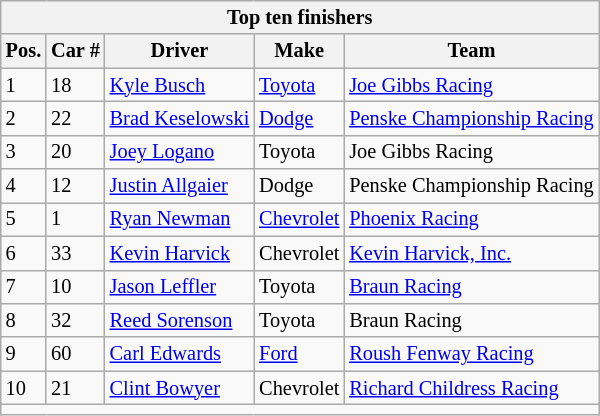<table class="wikitable" style="font-size: 85%;">
<tr>
<th colspan=5 align=center>Top ten finishers</th>
</tr>
<tr>
<th>Pos.</th>
<th>Car #</th>
<th>Driver</th>
<th>Make</th>
<th>Team</th>
</tr>
<tr>
<td>1</td>
<td>18</td>
<td><a href='#'>Kyle Busch</a></td>
<td><a href='#'>Toyota</a></td>
<td><a href='#'>Joe Gibbs Racing</a></td>
</tr>
<tr>
<td>2</td>
<td>22</td>
<td><a href='#'>Brad Keselowski</a></td>
<td><a href='#'>Dodge</a></td>
<td><a href='#'>Penske Championship Racing</a></td>
</tr>
<tr>
<td>3</td>
<td>20</td>
<td><a href='#'>Joey Logano</a></td>
<td>Toyota</td>
<td>Joe Gibbs Racing</td>
</tr>
<tr>
<td>4</td>
<td>12</td>
<td><a href='#'>Justin Allgaier</a></td>
<td>Dodge</td>
<td>Penske Championship Racing</td>
</tr>
<tr>
<td>5</td>
<td>1</td>
<td><a href='#'>Ryan Newman</a></td>
<td><a href='#'>Chevrolet</a></td>
<td><a href='#'>Phoenix Racing</a></td>
</tr>
<tr>
<td>6</td>
<td>33</td>
<td><a href='#'>Kevin Harvick</a></td>
<td>Chevrolet</td>
<td><a href='#'>Kevin Harvick, Inc.</a></td>
</tr>
<tr>
<td>7</td>
<td>10</td>
<td><a href='#'>Jason Leffler</a></td>
<td>Toyota</td>
<td><a href='#'>Braun Racing</a></td>
</tr>
<tr>
<td>8</td>
<td>32</td>
<td><a href='#'>Reed Sorenson</a></td>
<td>Toyota</td>
<td>Braun Racing</td>
</tr>
<tr>
<td>9</td>
<td>60</td>
<td><a href='#'>Carl Edwards</a></td>
<td><a href='#'>Ford</a></td>
<td><a href='#'>Roush Fenway Racing</a></td>
</tr>
<tr>
<td>10</td>
<td>21</td>
<td><a href='#'>Clint Bowyer</a></td>
<td>Chevrolet</td>
<td><a href='#'>Richard Childress Racing</a></td>
</tr>
<tr>
<td colspan=5 align=center></td>
</tr>
</table>
